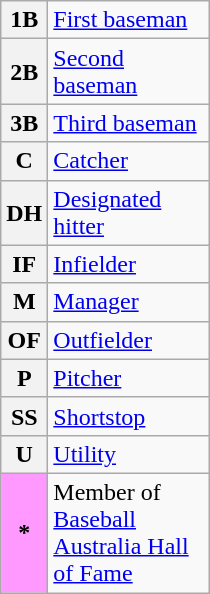<table class="wikitable">
<tr>
<th scope="row">1B</th>
<td><a href='#'>First baseman</a></td>
</tr>
<tr>
<th scope="row">2B</th>
<td><a href='#'>Second baseman</a></td>
</tr>
<tr>
<th scope="row">3B</th>
<td><a href='#'>Third baseman</a></td>
</tr>
<tr>
<th scope="row">C</th>
<td><a href='#'>Catcher</a></td>
</tr>
<tr>
<th scope="row">DH</th>
<td><a href='#'>Designated hitter</a></td>
</tr>
<tr>
<th scope="row">IF</th>
<td><a href='#'>Infielder</a></td>
</tr>
<tr>
<th scope="row">M</th>
<td><a href='#'>Manager</a></td>
</tr>
<tr>
<th scope="row">OF</th>
<td><a href='#'>Outfielder</a></td>
</tr>
<tr>
<th scope="row">P</th>
<td><a href='#'>Pitcher</a></td>
</tr>
<tr>
<th scope="row">SS</th>
<td><a href='#'>Shortstop</a></td>
</tr>
<tr>
<th scope="row">U</th>
<td><a href='#'>Utility</a></td>
</tr>
<tr>
<th scope="row" style="background-color:#FF99FF;">*</th>
<td width=100>Member of <a href='#'>Baseball Australia Hall of Fame</a></td>
</tr>
</table>
